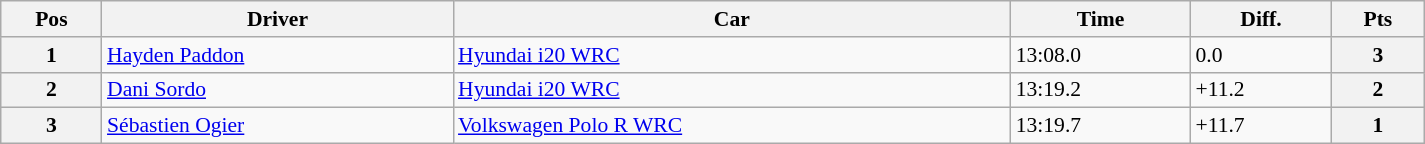<table class="wikitable" width=80% style="text-align: left; font-size: 90%; max-width: 950px;">
<tr>
<th>Pos</th>
<th>Driver</th>
<th>Car</th>
<th>Time</th>
<th>Diff.</th>
<th>Pts</th>
</tr>
<tr>
<th>1</th>
<td> <a href='#'>Hayden Paddon</a></td>
<td><a href='#'>Hyundai i20 WRC</a></td>
<td>13:08.0</td>
<td>0.0</td>
<th><strong>3</strong></th>
</tr>
<tr>
<th>2</th>
<td> <a href='#'>Dani Sordo</a></td>
<td><a href='#'>Hyundai i20 WRC</a></td>
<td>13:19.2</td>
<td>+11.2</td>
<th><strong>2</strong></th>
</tr>
<tr>
<th>3</th>
<td> <a href='#'>Sébastien Ogier</a></td>
<td><a href='#'>Volkswagen Polo R WRC</a></td>
<td>13:19.7</td>
<td>+11.7</td>
<th><strong>1</strong></th>
</tr>
</table>
